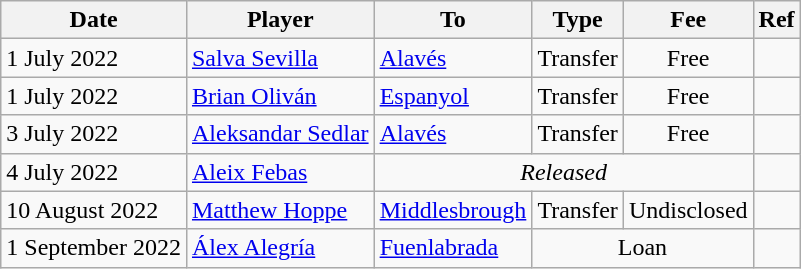<table class="wikitable">
<tr>
<th>Date</th>
<th>Player</th>
<th>To</th>
<th>Type</th>
<th>Fee</th>
<th>Ref</th>
</tr>
<tr>
<td>1 July 2022</td>
<td> <a href='#'>Salva Sevilla</a></td>
<td><a href='#'>Alavés</a></td>
<td align=center>Transfer</td>
<td align=center>Free</td>
<td align=center></td>
</tr>
<tr>
<td>1 July 2022</td>
<td> <a href='#'>Brian Oliván</a></td>
<td><a href='#'>Espanyol</a></td>
<td align=center>Transfer</td>
<td align=center>Free</td>
<td align=center></td>
</tr>
<tr>
<td>3 July 2022</td>
<td> <a href='#'>Aleksandar Sedlar</a></td>
<td><a href='#'>Alavés</a></td>
<td align=center>Transfer</td>
<td align=center>Free</td>
<td align=center></td>
</tr>
<tr>
<td>4 July 2022</td>
<td> <a href='#'>Aleix Febas</a></td>
<td colspan=3 align=center><em>Released</em></td>
<td align=center></td>
</tr>
<tr>
<td>10 August 2022</td>
<td> <a href='#'>Matthew Hoppe</a></td>
<td> <a href='#'>Middlesbrough</a></td>
<td align=center>Transfer</td>
<td align=center>Undisclosed</td>
<td align=center></td>
</tr>
<tr>
<td>1 September 2022</td>
<td> <a href='#'>Álex Alegría</a></td>
<td><a href='#'>Fuenlabrada</a></td>
<td colspan=2 align=center>Loan</td>
<td align=center></td>
</tr>
</table>
